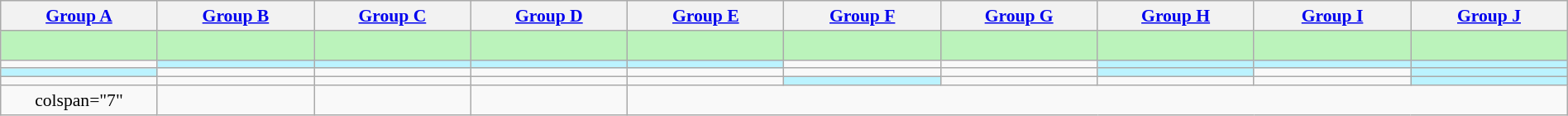<table class="wikitable" style="text-align:center;width:100%;font-size:90%">
<tr>
<th style="width:10%"><a href='#'>Group A</a></th>
<th style="width:10%"><a href='#'>Group B</a></th>
<th style="width:10%"><a href='#'>Group C</a></th>
<th style="width:10%"><a href='#'>Group D</a></th>
<th style="width:10%"><a href='#'>Group E</a></th>
<th style="width:10%"><a href='#'>Group F</a></th>
<th style="width:10%"><a href='#'>Group G</a></th>
<th style="width:10%"><a href='#'>Group H</a></th>
<th style="width:10%"><a href='#'>Group I</a></th>
<th style="width:10%"><a href='#'>Group J</a></th>
</tr>
<tr style="background:#BBF3BB">
<td><br></td>
<td><br></td>
<td><br></td>
<td><br></td>
<td><br></td>
<td><br></td>
<td><br></td>
<td><br></td>
<td><br></td>
<td><br></td>
</tr>
<tr>
<td></td>
<td style="background:#BBF3FF"></td>
<td style="background:#BBF3FF"></td>
<td style="background:#BBF3FF"></td>
<td style="background:#BBF3FF"></td>
<td></td>
<td></td>
<td style="background:#BBF3FF"></td>
<td style="background:#BBF3FF"></td>
<td style="background:#BBF3FF"></td>
</tr>
<tr>
<td style="background:#BBF3FF"></td>
<td></td>
<td></td>
<td></td>
<td></td>
<td></td>
<td></td>
<td style="background:#BBF3FF"></td>
<td></td>
<td style="background:#BBF3FF"></td>
</tr>
<tr>
<td></td>
<td></td>
<td></td>
<td></td>
<td></td>
<td style="background:#BBF3FF"></td>
<td></td>
<td></td>
<td></td>
<td style="background:#BBF3FF"></td>
</tr>
<tr>
<td>colspan="7" </td>
<td></td>
<td></td>
<td></td>
</tr>
</table>
